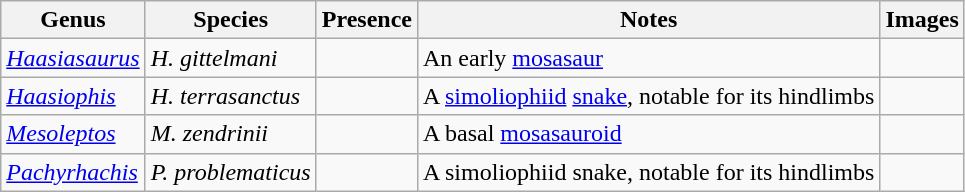<table class="wikitable" align="center">
<tr>
<th>Genus</th>
<th>Species</th>
<th>Presence</th>
<th>Notes</th>
<th>Images</th>
</tr>
<tr>
<td><em><a href='#'>Haasiasaurus</a></em></td>
<td><em>H. gittelmani</em></td>
<td></td>
<td>An early <a href='#'>mosasaur</a></td>
<td></td>
</tr>
<tr>
<td><em><a href='#'>Haasiophis</a></em></td>
<td><em>H. terrasanctus</em></td>
<td></td>
<td>A <a href='#'>simoliophiid</a> <a href='#'>snake</a>, notable for its hindlimbs</td>
<td></td>
</tr>
<tr>
<td><em><a href='#'>Mesoleptos</a></em></td>
<td><em>M. zendrinii</em></td>
<td></td>
<td>A basal <a href='#'>mosasauroid</a></td>
<td></td>
</tr>
<tr>
<td><em><a href='#'>Pachyrhachis</a></em></td>
<td><em>P. problematicus</em></td>
<td></td>
<td>A simoliophiid snake, notable for its hindlimbs</td>
<td></td>
</tr>
</table>
